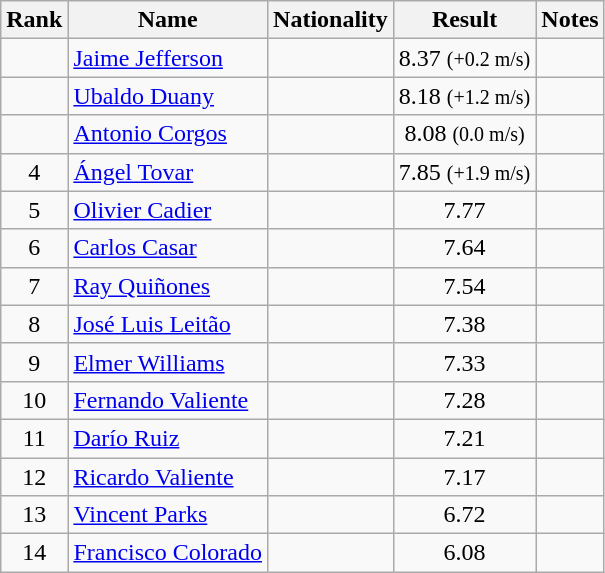<table class="wikitable sortable" style="text-align:center">
<tr>
<th>Rank</th>
<th>Name</th>
<th>Nationality</th>
<th>Result</th>
<th>Notes</th>
</tr>
<tr>
<td align=center></td>
<td align=left><a href='#'>Jaime Jefferson</a></td>
<td align=left></td>
<td>8.37 <small>(+0.2 m/s)</small></td>
<td></td>
</tr>
<tr>
<td align=center></td>
<td align=left><a href='#'>Ubaldo Duany</a></td>
<td align=left></td>
<td>8.18 <small>(+1.2 m/s)</small></td>
<td></td>
</tr>
<tr>
<td align=center></td>
<td align=left><a href='#'>Antonio Corgos</a></td>
<td align=left></td>
<td>8.08 <small>(0.0 m/s)</small></td>
<td></td>
</tr>
<tr>
<td align=center>4</td>
<td align=left><a href='#'>Ángel Tovar</a></td>
<td align=left></td>
<td>7.85 <small>(+1.9 m/s)</small></td>
<td></td>
</tr>
<tr>
<td align=center>5</td>
<td align=left><a href='#'>Olivier Cadier</a></td>
<td align=left></td>
<td>7.77</td>
<td></td>
</tr>
<tr>
<td align=center>6</td>
<td align=left><a href='#'>Carlos Casar</a></td>
<td align=left></td>
<td>7.64</td>
<td></td>
</tr>
<tr>
<td align=center>7</td>
<td align=left><a href='#'>Ray Quiñones</a></td>
<td align=left></td>
<td>7.54</td>
<td></td>
</tr>
<tr>
<td align=center>8</td>
<td align=left><a href='#'>José Luis Leitão</a></td>
<td align=left></td>
<td>7.38</td>
<td></td>
</tr>
<tr>
<td align=center>9</td>
<td align=left><a href='#'>Elmer Williams</a></td>
<td align=left></td>
<td>7.33</td>
<td></td>
</tr>
<tr>
<td align=center>10</td>
<td align=left><a href='#'>Fernando Valiente</a></td>
<td align=left></td>
<td>7.28</td>
<td></td>
</tr>
<tr>
<td align=center>11</td>
<td align=left><a href='#'>Darío Ruiz</a></td>
<td align=left></td>
<td>7.21</td>
<td></td>
</tr>
<tr>
<td align=center>12</td>
<td align=left><a href='#'>Ricardo Valiente</a></td>
<td align=left></td>
<td>7.17</td>
<td></td>
</tr>
<tr>
<td align=center>13</td>
<td align=left><a href='#'>Vincent Parks</a></td>
<td align=left></td>
<td>6.72</td>
<td></td>
</tr>
<tr>
<td align=center>14</td>
<td align=left><a href='#'>Francisco Colorado</a></td>
<td align=left></td>
<td>6.08</td>
<td></td>
</tr>
</table>
